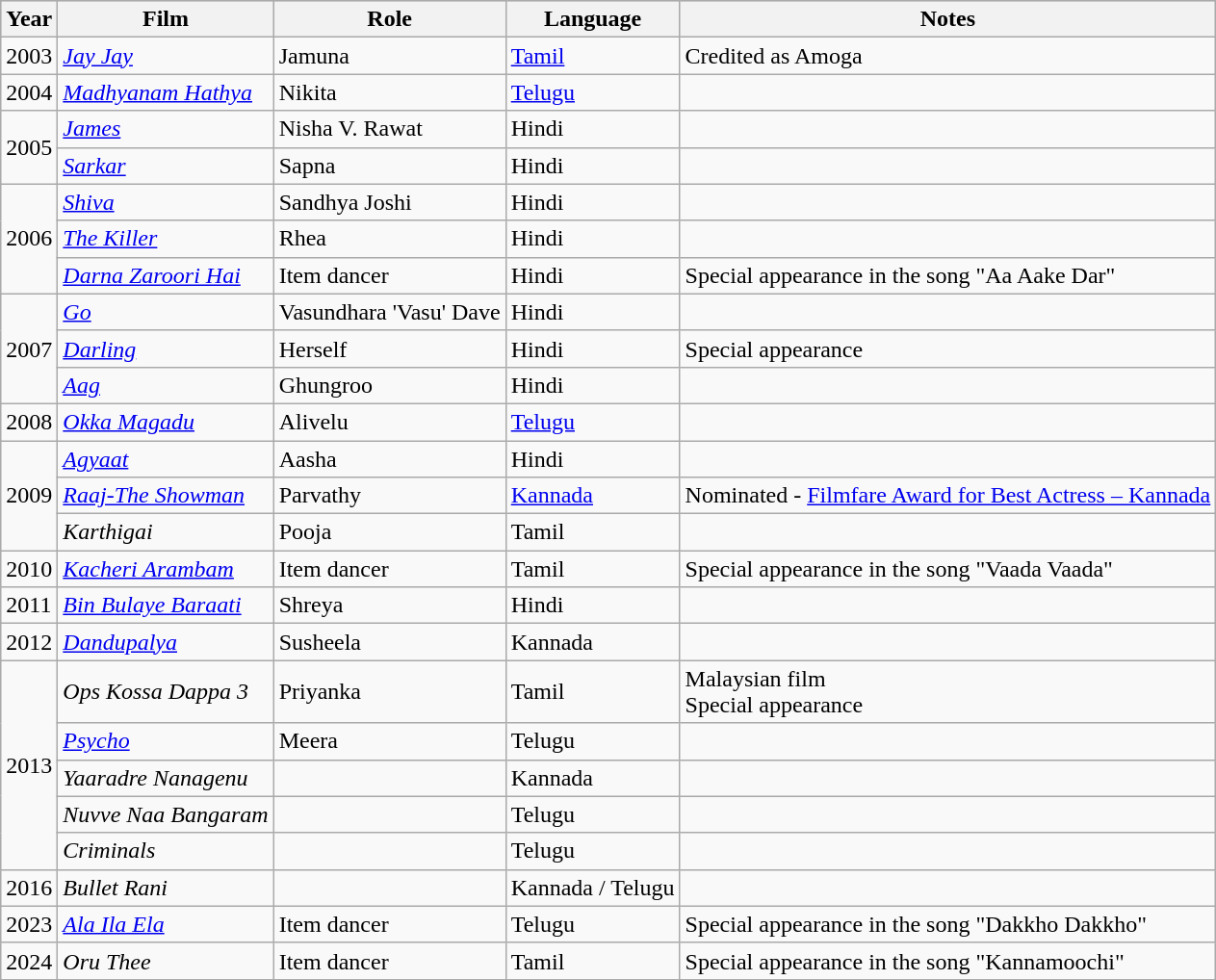<table class="wikitable sortable">
<tr style="background:#ccc; text-align:center;">
<th>Year</th>
<th>Film</th>
<th>Role</th>
<th>Language</th>
<th>Notes</th>
</tr>
<tr>
<td>2003</td>
<td><em><a href='#'>Jay Jay</a></em></td>
<td>Jamuna</td>
<td><a href='#'>Tamil</a></td>
<td>Credited as Amoga</td>
</tr>
<tr>
<td>2004</td>
<td><em><a href='#'>Madhyanam Hathya</a></em></td>
<td>Nikita</td>
<td><a href='#'>Telugu</a></td>
<td></td>
</tr>
<tr>
<td rowspan="2">2005</td>
<td><em><a href='#'>James</a></em></td>
<td>Nisha V. Rawat</td>
<td>Hindi</td>
<td></td>
</tr>
<tr>
<td><em><a href='#'>Sarkar</a></em></td>
<td>Sapna</td>
<td>Hindi</td>
<td></td>
</tr>
<tr>
<td rowspan="3">2006</td>
<td><em><a href='#'>Shiva</a></em></td>
<td>Sandhya Joshi</td>
<td>Hindi</td>
<td></td>
</tr>
<tr>
<td><em><a href='#'>The Killer</a></em></td>
<td>Rhea</td>
<td>Hindi</td>
<td></td>
</tr>
<tr>
<td><em><a href='#'>Darna Zaroori Hai</a></em></td>
<td>Item dancer</td>
<td>Hindi</td>
<td>Special appearance in the song "Aa Aake Dar"</td>
</tr>
<tr>
<td rowspan="3">2007</td>
<td><em><a href='#'>Go</a></em></td>
<td>Vasundhara 'Vasu' Dave</td>
<td>Hindi</td>
<td></td>
</tr>
<tr>
<td><em><a href='#'>Darling</a></em></td>
<td>Herself</td>
<td>Hindi</td>
<td>Special appearance</td>
</tr>
<tr>
<td><em><a href='#'>Aag</a></em></td>
<td>Ghungroo</td>
<td>Hindi</td>
<td></td>
</tr>
<tr>
<td>2008</td>
<td><em><a href='#'>Okka Magadu</a></em></td>
<td>Alivelu</td>
<td><a href='#'>Telugu</a></td>
<td></td>
</tr>
<tr>
<td rowspan="3">2009</td>
<td><em><a href='#'>Agyaat</a></em></td>
<td>Aasha</td>
<td>Hindi</td>
<td></td>
</tr>
<tr>
<td><em><a href='#'>Raaj-The Showman</a></em></td>
<td>Parvathy</td>
<td><a href='#'>Kannada</a></td>
<td>Nominated - <a href='#'>Filmfare Award for Best Actress – Kannada</a></td>
</tr>
<tr>
<td><em>Karthigai</em></td>
<td>Pooja</td>
<td>Tamil</td>
<td></td>
</tr>
<tr>
<td>2010</td>
<td><em><a href='#'>Kacheri Arambam</a></em></td>
<td>Item dancer</td>
<td>Tamil</td>
<td>Special appearance in the song "Vaada Vaada"</td>
</tr>
<tr>
<td>2011</td>
<td><em><a href='#'>Bin Bulaye Baraati</a></em></td>
<td>Shreya</td>
<td>Hindi</td>
<td></td>
</tr>
<tr>
<td>2012</td>
<td><em><a href='#'>Dandupalya</a></em></td>
<td>Susheela</td>
<td>Kannada</td>
<td></td>
</tr>
<tr>
<td rowspan="5">2013</td>
<td><em>Ops Kossa Dappa 3</em></td>
<td>Priyanka</td>
<td>Tamil</td>
<td>Malaysian film<br>Special appearance</td>
</tr>
<tr>
<td><em><a href='#'>Psycho</a></em></td>
<td>Meera</td>
<td>Telugu</td>
<td></td>
</tr>
<tr>
<td><em>Yaaradre Nanagenu</em></td>
<td></td>
<td>Kannada</td>
<td></td>
</tr>
<tr>
<td><em>Nuvve Naa Bangaram</em></td>
<td></td>
<td>Telugu</td>
<td></td>
</tr>
<tr>
<td><em>Criminals</em></td>
<td></td>
<td>Telugu</td>
<td></td>
</tr>
<tr>
<td>2016</td>
<td><em>Bullet Rani</em></td>
<td></td>
<td>Kannada / Telugu</td>
<td></td>
</tr>
<tr>
<td>2023</td>
<td><em><a href='#'>Ala Ila Ela</a></em></td>
<td>Item dancer</td>
<td>Telugu</td>
<td>Special appearance in the song "Dakkho Dakkho"</td>
</tr>
<tr>
<td>2024</td>
<td><em>Oru Thee</em></td>
<td>Item dancer</td>
<td>Tamil</td>
<td>Special appearance in the song "Kannamoochi"</td>
</tr>
<tr>
</tr>
</table>
